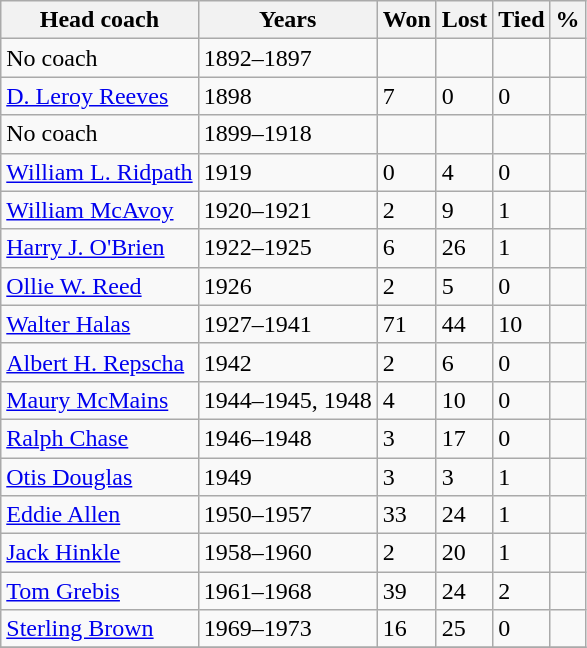<table class="wikitable sortable">
<tr>
<th>Head coach</th>
<th>Years</th>
<th>Won</th>
<th>Lost</th>
<th>Tied</th>
<th>%</th>
</tr>
<tr>
<td>No coach</td>
<td>1892–1897</td>
<td></td>
<td></td>
<td></td>
<td></td>
</tr>
<tr>
<td><a href='#'>D. Leroy Reeves</a></td>
<td>1898</td>
<td>7</td>
<td>0</td>
<td>0</td>
<td></td>
</tr>
<tr>
<td>No coach</td>
<td>1899–1918</td>
<td></td>
<td></td>
<td></td>
<td></td>
</tr>
<tr>
<td><a href='#'>William L. Ridpath</a></td>
<td>1919</td>
<td>0</td>
<td>4</td>
<td>0</td>
<td></td>
</tr>
<tr>
<td><a href='#'>William McAvoy</a></td>
<td>1920–1921</td>
<td>2</td>
<td>9</td>
<td>1</td>
<td></td>
</tr>
<tr>
<td><a href='#'>Harry J. O'Brien</a></td>
<td>1922–1925</td>
<td>6</td>
<td>26</td>
<td>1</td>
<td></td>
</tr>
<tr>
<td><a href='#'>Ollie W. Reed</a></td>
<td>1926</td>
<td>2</td>
<td>5</td>
<td>0</td>
<td></td>
</tr>
<tr>
<td><a href='#'>Walter Halas</a></td>
<td>1927–1941</td>
<td>71</td>
<td>44</td>
<td>10</td>
<td></td>
</tr>
<tr>
<td><a href='#'>Albert H. Repscha</a></td>
<td>1942</td>
<td>2</td>
<td>6</td>
<td>0</td>
<td></td>
</tr>
<tr>
<td><a href='#'>Maury McMains</a></td>
<td>1944–1945, 1948</td>
<td>4</td>
<td>10</td>
<td>0</td>
<td></td>
</tr>
<tr>
<td><a href='#'>Ralph Chase</a></td>
<td>1946–1948</td>
<td>3</td>
<td>17</td>
<td>0</td>
<td></td>
</tr>
<tr>
<td><a href='#'>Otis Douglas</a></td>
<td>1949</td>
<td>3</td>
<td>3</td>
<td>1</td>
<td></td>
</tr>
<tr>
<td><a href='#'>Eddie Allen</a></td>
<td>1950–1957</td>
<td>33</td>
<td>24</td>
<td>1</td>
<td></td>
</tr>
<tr>
<td><a href='#'>Jack Hinkle</a></td>
<td>1958–1960</td>
<td>2</td>
<td>20</td>
<td>1</td>
<td></td>
</tr>
<tr>
<td><a href='#'>Tom Grebis</a></td>
<td>1961–1968</td>
<td>39</td>
<td>24</td>
<td>2</td>
<td></td>
</tr>
<tr>
<td><a href='#'>Sterling Brown</a></td>
<td>1969–1973</td>
<td>16</td>
<td>25</td>
<td>0</td>
<td></td>
</tr>
<tr>
</tr>
</table>
